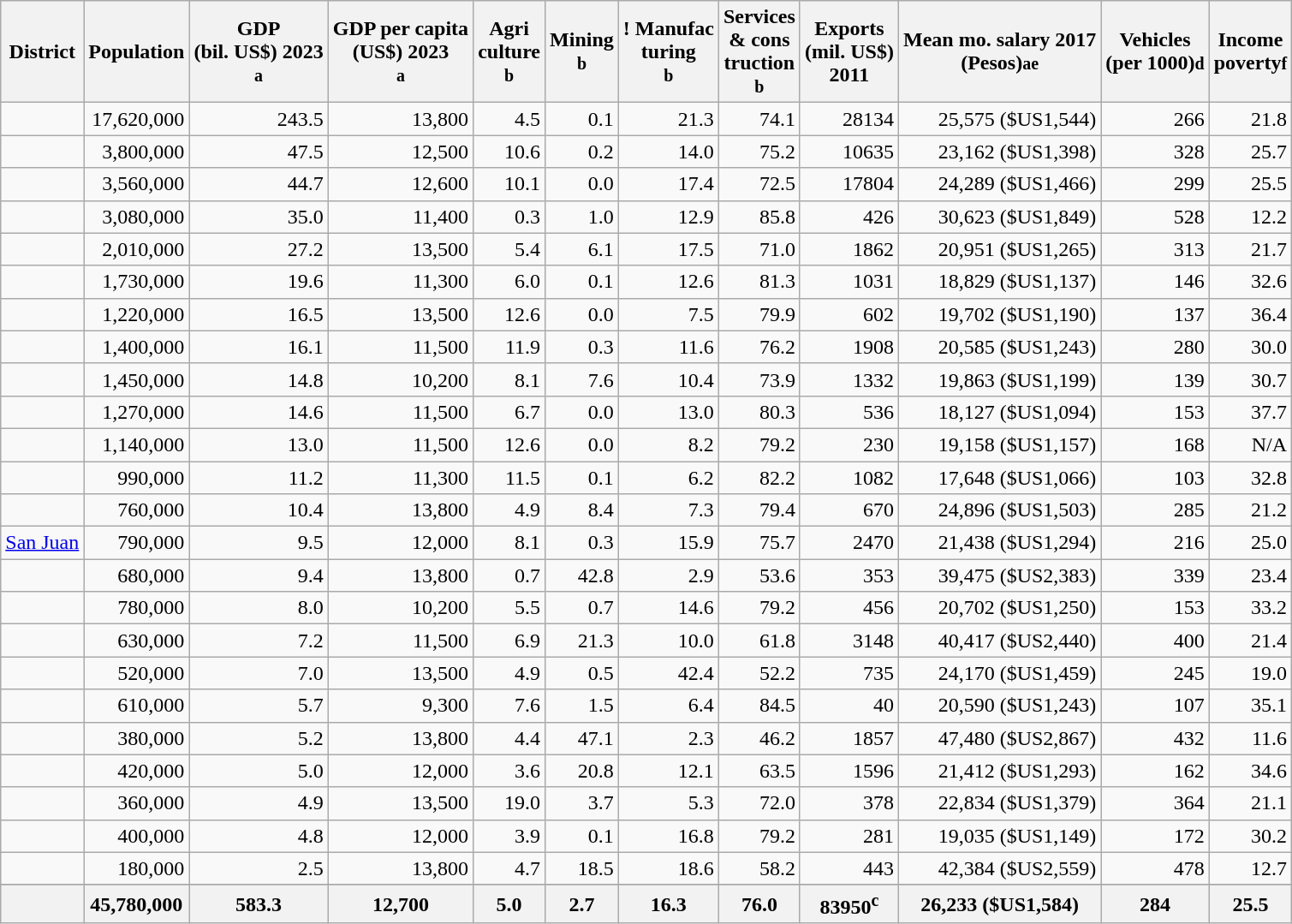<table class="wikitable sortable" style="text-align:right">
<tr>
<th>District</th>
<th>Population</th>
<th>GDP<br>(bil. US$) 2023<br><small>a</small></th>
<th>GDP per capita<br>(US$) 2023<br><small>a</small></th>
<th>Agri<br>culture<br><small>b</small></th>
<th>Mining<br><small>b</small></th>
<th>! Manufac<br>turing<br><small>b</small></th>
<th>Services<br>& cons<br>truction<br><small>b</small></th>
<th>Exports<br>(mil. US$)<br>2011</th>
<th>Mean mo. salary 2017<br>(Pesos)<small>a</small><small>e</small></th>
<th>Vehicles<br>(per 1000)<small>d</small></th>
<th>Income<br>poverty<small>f</small></th>
</tr>
<tr>
<td style="text-align:left;"></td>
<td>17,620,000</td>
<td>243.5</td>
<td>13,800</td>
<td>4.5</td>
<td>0.1</td>
<td>21.3</td>
<td>74.1</td>
<td>28134</td>
<td>25,575 ($US1,544)</td>
<td>266</td>
<td>21.8</td>
</tr>
<tr>
<td style="text-align:left;"></td>
<td>3,800,000</td>
<td>47.5</td>
<td>12,500</td>
<td>10.6</td>
<td>0.2</td>
<td>14.0</td>
<td>75.2</td>
<td>10635</td>
<td>23,162 ($US1,398)</td>
<td>328</td>
<td>25.7</td>
</tr>
<tr>
<td style="text-align:left;"></td>
<td>3,560,000</td>
<td>44.7</td>
<td>12,600</td>
<td>10.1</td>
<td>0.0</td>
<td>17.4</td>
<td>72.5</td>
<td>17804</td>
<td>24,289 ($US1,466)</td>
<td>299</td>
<td>25.5</td>
</tr>
<tr>
<td style="text-align:left;"></td>
<td>3,080,000</td>
<td>35.0</td>
<td>11,400</td>
<td>0.3</td>
<td>1.0</td>
<td>12.9</td>
<td>85.8</td>
<td>426</td>
<td>30,623 ($US1,849)</td>
<td>528</td>
<td>12.2</td>
</tr>
<tr>
<td style="text-align:left;"></td>
<td>2,010,000</td>
<td>27.2</td>
<td>13,500</td>
<td>5.4</td>
<td>6.1</td>
<td>17.5</td>
<td>71.0</td>
<td>1862</td>
<td>20,951 ($US1,265)</td>
<td>313</td>
<td>21.7</td>
</tr>
<tr>
<td style="text-align:left;"></td>
<td>1,730,000</td>
<td>19.6</td>
<td>11,300</td>
<td>6.0</td>
<td>0.1</td>
<td>12.6</td>
<td>81.3</td>
<td>1031</td>
<td>18,829 ($US1,137)</td>
<td>146</td>
<td>32.6</td>
</tr>
<tr>
<td style="text-align:left;"></td>
<td>1,220,000</td>
<td>16.5</td>
<td>13,500</td>
<td>12.6</td>
<td>0.0</td>
<td>7.5</td>
<td>79.9</td>
<td>602</td>
<td>19,702 ($US1,190)</td>
<td>137</td>
<td>36.4</td>
</tr>
<tr>
<td style="text-align:left;"></td>
<td>1,400,000</td>
<td>16.1</td>
<td>11,500</td>
<td>11.9</td>
<td>0.3</td>
<td>11.6</td>
<td>76.2</td>
<td>1908</td>
<td>20,585 ($US1,243)</td>
<td>280</td>
<td>30.0</td>
</tr>
<tr>
<td style="text-align:left;"></td>
<td>1,450,000</td>
<td>14.8</td>
<td>10,200</td>
<td>8.1</td>
<td>7.6</td>
<td>10.4</td>
<td>73.9</td>
<td>1332</td>
<td>19,863 ($US1,199)</td>
<td>139</td>
<td>30.7</td>
</tr>
<tr>
<td style="text-align:left;"></td>
<td>1,270,000</td>
<td>14.6</td>
<td>11,500</td>
<td>6.7</td>
<td>0.0</td>
<td>13.0</td>
<td>80.3</td>
<td>536</td>
<td>18,127 ($US1,094)</td>
<td>153</td>
<td>37.7</td>
</tr>
<tr>
<td style="text-align:left;"></td>
<td>1,140,000</td>
<td>13.0</td>
<td>11,500</td>
<td>12.6</td>
<td>0.0</td>
<td>8.2</td>
<td>79.2</td>
<td>230</td>
<td>19,158 ($US1,157)</td>
<td>168</td>
<td>N/A</td>
</tr>
<tr>
<td style="text-align:left;"></td>
<td>990,000</td>
<td>11.2</td>
<td>11,300</td>
<td>11.5</td>
<td>0.1</td>
<td>6.2</td>
<td>82.2</td>
<td>1082</td>
<td>17,648 ($US1,066)</td>
<td>103</td>
<td>32.8</td>
</tr>
<tr>
<td style="text-align:left;"></td>
<td>760,000</td>
<td>10.4</td>
<td>13,800</td>
<td>4.9</td>
<td>8.4</td>
<td>7.3</td>
<td>79.4</td>
<td>670</td>
<td>24,896 ($US1,503)</td>
<td>285</td>
<td>21.2</td>
</tr>
<tr>
<td style="text-align:left;"> <a href='#'>San Juan</a></td>
<td>790,000</td>
<td>9.5</td>
<td>12,000</td>
<td>8.1</td>
<td>0.3</td>
<td>15.9</td>
<td>75.7</td>
<td>2470</td>
<td>21,438 ($US1,294)</td>
<td>216</td>
<td>25.0</td>
</tr>
<tr>
<td style="text-align:left;"></td>
<td>680,000</td>
<td>9.4</td>
<td>13,800</td>
<td>0.7</td>
<td>42.8</td>
<td>2.9</td>
<td>53.6</td>
<td>353</td>
<td>39,475 ($US2,383)</td>
<td>339</td>
<td>23.4</td>
</tr>
<tr>
<td style="text-align:left;"></td>
<td>780,000</td>
<td>8.0</td>
<td>10,200</td>
<td>5.5</td>
<td>0.7</td>
<td>14.6</td>
<td>79.2</td>
<td>456</td>
<td>20,702 ($US1,250)</td>
<td>153</td>
<td>33.2</td>
</tr>
<tr>
<td style="text-align:left;"></td>
<td>630,000</td>
<td>7.2</td>
<td>11,500</td>
<td>6.9</td>
<td>21.3</td>
<td>10.0</td>
<td>61.8</td>
<td>3148</td>
<td>40,417 ($US2,440)</td>
<td>400</td>
<td>21.4</td>
</tr>
<tr>
<td style="text-align:left;"></td>
<td>520,000</td>
<td>7.0</td>
<td>13,500</td>
<td>4.9</td>
<td>0.5</td>
<td>42.4</td>
<td>52.2</td>
<td>735</td>
<td>24,170 ($US1,459)</td>
<td>245</td>
<td>19.0</td>
</tr>
<tr>
<td style="text-align:left;"></td>
<td>610,000</td>
<td>5.7</td>
<td>9,300</td>
<td>7.6</td>
<td>1.5</td>
<td>6.4</td>
<td>84.5</td>
<td>40</td>
<td>20,590 ($US1,243)</td>
<td>107</td>
<td>35.1</td>
</tr>
<tr>
<td style="text-align:left;"></td>
<td>380,000</td>
<td>5.2</td>
<td>13,800</td>
<td>4.4</td>
<td>47.1</td>
<td>2.3</td>
<td>46.2</td>
<td>1857</td>
<td>47,480 ($US2,867)</td>
<td>432</td>
<td>11.6</td>
</tr>
<tr>
<td style="text-align:left;"></td>
<td>420,000</td>
<td>5.0</td>
<td>12,000</td>
<td>3.6</td>
<td>20.8</td>
<td>12.1</td>
<td>63.5</td>
<td>1596</td>
<td>21,412 ($US1,293)</td>
<td>162</td>
<td>34.6</td>
</tr>
<tr>
<td style="text-align:left;"></td>
<td>360,000</td>
<td>4.9</td>
<td>13,500</td>
<td>19.0</td>
<td>3.7</td>
<td>5.3</td>
<td>72.0</td>
<td>378</td>
<td>22,834 ($US1,379)</td>
<td>364</td>
<td>21.1</td>
</tr>
<tr>
<td style="text-align:left;"></td>
<td>400,000</td>
<td>4.8</td>
<td>12,000</td>
<td>3.9</td>
<td>0.1</td>
<td>16.8</td>
<td>79.2</td>
<td>281</td>
<td>19,035 ($US1,149)</td>
<td>172</td>
<td>30.2</td>
</tr>
<tr>
<td style="text-align:left;"></td>
<td>180,000</td>
<td>2.5</td>
<td>13,800</td>
<td>4.7</td>
<td>18.5</td>
<td>18.6</td>
<td>58.2</td>
<td>443</td>
<td>42,384 ($US2,559)</td>
<td>478</td>
<td>12.7</td>
</tr>
<tr>
</tr>
<tr class="sortbottom">
<th style="text-align:left;"></th>
<th>45,780,000</th>
<th>583.3</th>
<th>12,700</th>
<th>5.0</th>
<th>2.7</th>
<th>16.3</th>
<th>76.0</th>
<th>83950<sup>c</sup></th>
<th>26,233 ($US1,584)</th>
<th>284</th>
<th>25.5</th>
</tr>
</table>
